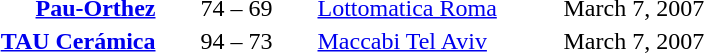<table style="text-align:center">
<tr>
<th width=160></th>
<th width=100></th>
<th width=160></th>
<th width=200></th>
</tr>
<tr>
<td align=right><strong><a href='#'>Pau-Orthez</a></strong> </td>
<td>74 – 69</td>
<td align=left> <a href='#'>Lottomatica Roma</a></td>
<td align=left>March 7, 2007</td>
</tr>
<tr>
<td align=right><strong><a href='#'>TAU Cerámica</a></strong> </td>
<td>94 – 73</td>
<td align=left> <a href='#'>Maccabi Tel Aviv</a></td>
<td align=left>March 7, 2007</td>
</tr>
</table>
